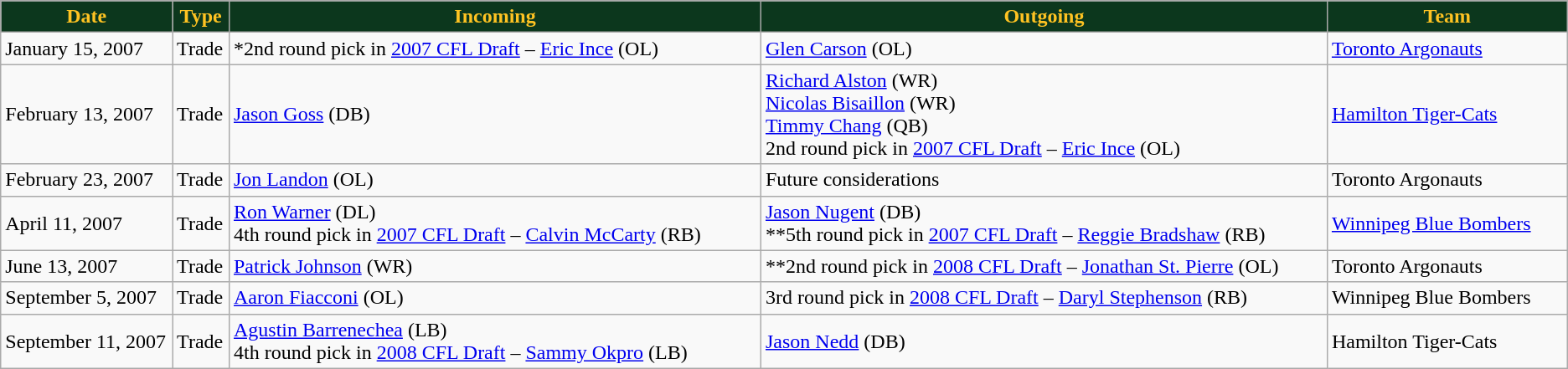<table class="wikitable">
<tr>
<th style="background:#0C371D;color:#ffc322;" width="10%">Date</th>
<th style="background:#0C371D;color:#ffc322;" width="1%">Type</th>
<th style="background:#0C371D;color:#ffc322;" width="31%">Incoming</th>
<th style="background:#0C371D;color:#ffc322;" width="33%">Outgoing</th>
<th style="background:#0C371D;color:#ffc322;" width="14%">Team</th>
</tr>
<tr>
<td>January 15, 2007</td>
<td>Trade</td>
<td>*2nd round pick in <a href='#'>2007 CFL Draft</a> – <a href='#'>Eric Ince</a> (OL)</td>
<td><a href='#'>Glen Carson</a> (OL)</td>
<td><a href='#'>Toronto Argonauts</a></td>
</tr>
<tr>
<td>February 13, 2007</td>
<td>Trade</td>
<td><a href='#'>Jason Goss</a> (DB)</td>
<td><a href='#'>Richard Alston</a> (WR)<br><a href='#'>Nicolas Bisaillon</a> (WR)<br><a href='#'>Timmy Chang</a> (QB)<br>2nd round pick in <a href='#'>2007 CFL Draft</a> – <a href='#'>Eric Ince</a> (OL)</td>
<td><a href='#'>Hamilton Tiger-Cats</a></td>
</tr>
<tr>
<td>February 23, 2007</td>
<td>Trade</td>
<td><a href='#'>Jon Landon</a> (OL)</td>
<td>Future considerations</td>
<td>Toronto Argonauts</td>
</tr>
<tr>
<td>April 11, 2007</td>
<td>Trade</td>
<td><a href='#'>Ron Warner</a> (DL)<br>4th round pick in <a href='#'>2007 CFL Draft</a> – <a href='#'>Calvin McCarty</a> (RB)</td>
<td><a href='#'>Jason Nugent</a> (DB)<br>**5th round pick in <a href='#'>2007 CFL Draft</a> – <a href='#'>Reggie Bradshaw</a> (RB)</td>
<td><a href='#'>Winnipeg Blue Bombers</a></td>
</tr>
<tr>
<td>June 13, 2007</td>
<td>Trade</td>
<td><a href='#'>Patrick Johnson</a> (WR)</td>
<td>**2nd round pick in <a href='#'>2008 CFL Draft</a> – <a href='#'>Jonathan St. Pierre</a> (OL)</td>
<td>Toronto Argonauts</td>
</tr>
<tr>
<td>September 5, 2007</td>
<td>Trade</td>
<td><a href='#'>Aaron Fiacconi</a> (OL)</td>
<td>3rd round pick in <a href='#'>2008 CFL Draft</a> – <a href='#'>Daryl Stephenson</a> (RB)</td>
<td>Winnipeg Blue Bombers</td>
</tr>
<tr>
<td>September 11, 2007</td>
<td>Trade</td>
<td><a href='#'>Agustin Barrenechea</a> (LB)<br>4th round pick in <a href='#'>2008 CFL Draft</a> – <a href='#'>Sammy Okpro</a> (LB)</td>
<td><a href='#'>Jason Nedd</a> (DB)</td>
<td>Hamilton Tiger-Cats</td>
</tr>
</table>
